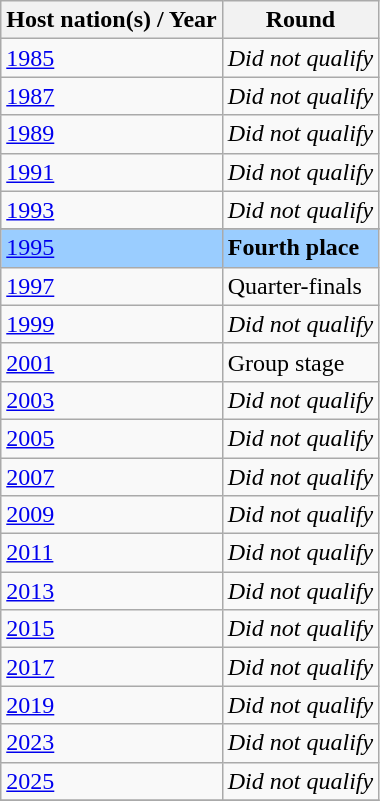<table class="wikitable" style="text-align: left;">
<tr>
<th>Host nation(s) / Year</th>
<th>Round</th>
</tr>
<tr>
<td> <a href='#'>1985</a></td>
<td><em>Did not qualify</em></td>
</tr>
<tr>
<td> <a href='#'>1987</a></td>
<td><em>Did not qualify</em></td>
</tr>
<tr>
<td> <a href='#'>1989</a></td>
<td><em>Did not qualify</em></td>
</tr>
<tr>
<td> <a href='#'>1991</a></td>
<td><em>Did not qualify</em></td>
</tr>
<tr>
<td> <a href='#'>1993</a></td>
<td><em>Did not qualify</em></td>
</tr>
<tr>
</tr>
<tr bgcolor=#9acdff>
<td> <a href='#'>1995</a></td>
<td><strong>Fourth place</strong></td>
</tr>
<tr>
<td> <a href='#'>1997</a></td>
<td>Quarter-finals</td>
</tr>
<tr>
<td> <a href='#'>1999</a></td>
<td><em>Did not qualify</em></td>
</tr>
<tr>
<td> <a href='#'>2001</a></td>
<td>Group stage</td>
</tr>
<tr>
<td> <a href='#'>2003</a></td>
<td><em>Did not qualify</em></td>
</tr>
<tr>
<td> <a href='#'>2005</a></td>
<td><em>Did not qualify</em></td>
</tr>
<tr>
<td> <a href='#'>2007</a></td>
<td><em>Did not qualify</em></td>
</tr>
<tr>
<td> <a href='#'>2009</a></td>
<td><em>Did not qualify</em></td>
</tr>
<tr>
<td> <a href='#'>2011</a></td>
<td><em>Did not qualify</em></td>
</tr>
<tr>
<td> <a href='#'>2013</a></td>
<td><em>Did not qualify</em></td>
</tr>
<tr>
<td> <a href='#'>2015</a></td>
<td><em>Did not qualify</em></td>
</tr>
<tr>
<td> <a href='#'>2017</a></td>
<td><em>Did not qualify</em></td>
</tr>
<tr>
<td> <a href='#'>2019</a></td>
<td><em>Did not qualify</em></td>
</tr>
<tr>
<td> <a href='#'>2023</a></td>
<td><em>Did not qualify</em></td>
</tr>
<tr>
<td> <a href='#'>2025</a></td>
<td><em>Did not qualify</em></td>
</tr>
<tr>
</tr>
</table>
